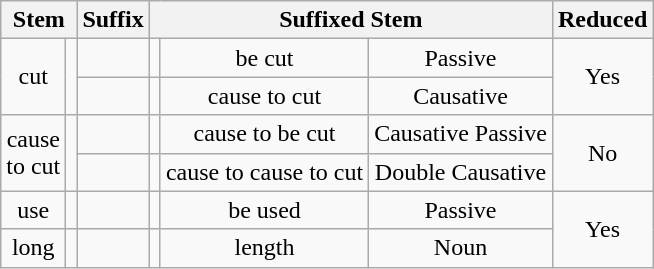<table class="wikitable" style="text-align: center;">
<tr>
<th colspan="2">Stem</th>
<th>Suffix</th>
<th colspan="3">Suffixed Stem</th>
<th>Reduced</th>
</tr>
<tr>
<td rowspan="2">cut</td>
<td rowspan="2"></td>
<td></td>
<td></td>
<td>be cut</td>
<td>Passive</td>
<td rowspan="2">Yes</td>
</tr>
<tr>
<td></td>
<td></td>
<td>cause to cut</td>
<td>Causative</td>
</tr>
<tr>
<td rowspan="2">cause <br> to cut</td>
<td rowspan="2"></td>
<td></td>
<td></td>
<td>cause to be cut</td>
<td>Causative Passive</td>
<td rowspan="2">No</td>
</tr>
<tr>
<td></td>
<td></td>
<td>cause to cause to cut</td>
<td>Double Causative</td>
</tr>
<tr>
<td>use</td>
<td></td>
<td></td>
<td></td>
<td>be used</td>
<td>Passive</td>
<td rowspan="2">Yes</td>
</tr>
<tr>
<td>long</td>
<td></td>
<td></td>
<td></td>
<td>length</td>
<td>Noun</td>
</tr>
</table>
